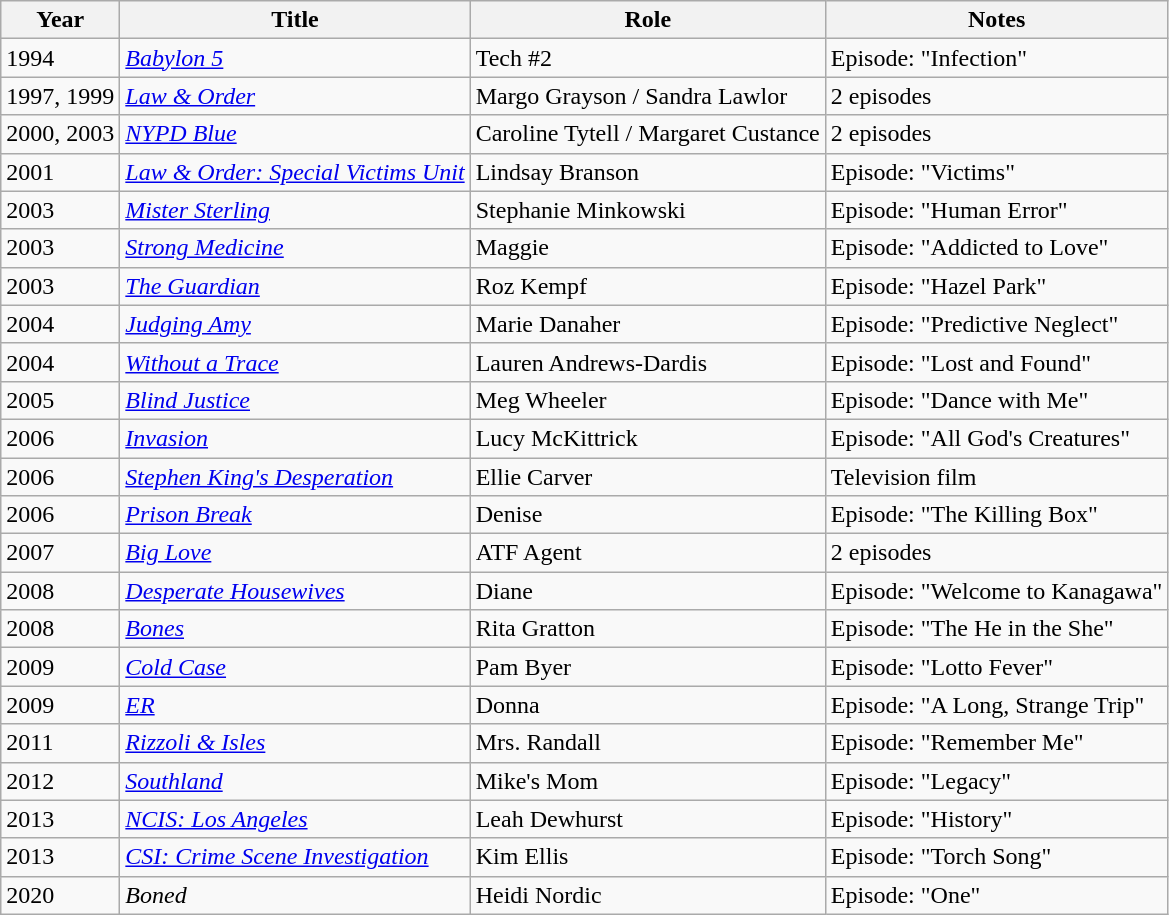<table class="wikitable sortable">
<tr>
<th>Year</th>
<th>Title</th>
<th>Role</th>
<th>Notes</th>
</tr>
<tr>
<td>1994</td>
<td><em><a href='#'>Babylon 5</a></em></td>
<td>Tech #2</td>
<td>Episode: "Infection"</td>
</tr>
<tr>
<td>1997, 1999</td>
<td><em><a href='#'>Law & Order</a></em></td>
<td>Margo Grayson / Sandra Lawlor</td>
<td>2 episodes</td>
</tr>
<tr>
<td>2000, 2003</td>
<td><em><a href='#'>NYPD Blue</a></em></td>
<td>Caroline Tytell / Margaret Custance</td>
<td>2 episodes</td>
</tr>
<tr>
<td>2001</td>
<td><em><a href='#'>Law & Order: Special Victims Unit</a></em></td>
<td>Lindsay Branson</td>
<td>Episode: "Victims"</td>
</tr>
<tr>
<td>2003</td>
<td><em><a href='#'>Mister Sterling</a></em></td>
<td>Stephanie Minkowski</td>
<td>Episode: "Human Error"</td>
</tr>
<tr>
<td>2003</td>
<td><em><a href='#'>Strong Medicine</a></em></td>
<td>Maggie</td>
<td>Episode: "Addicted to Love"</td>
</tr>
<tr>
<td>2003</td>
<td><a href='#'><em>The Guardian</em></a></td>
<td>Roz Kempf</td>
<td>Episode: "Hazel Park"</td>
</tr>
<tr>
<td>2004</td>
<td><em><a href='#'>Judging Amy</a></em></td>
<td>Marie Danaher</td>
<td>Episode: "Predictive Neglect"</td>
</tr>
<tr>
<td>2004</td>
<td><em><a href='#'>Without a Trace</a></em></td>
<td>Lauren Andrews-Dardis</td>
<td>Episode: "Lost and Found"</td>
</tr>
<tr>
<td>2005</td>
<td><a href='#'><em>Blind Justice</em></a></td>
<td>Meg Wheeler</td>
<td>Episode: "Dance with Me"</td>
</tr>
<tr>
<td>2006</td>
<td><a href='#'><em>Invasion</em></a></td>
<td>Lucy McKittrick</td>
<td>Episode: "All God's Creatures"</td>
</tr>
<tr>
<td>2006</td>
<td><em><a href='#'>Stephen King's Desperation</a></em></td>
<td>Ellie Carver</td>
<td>Television film</td>
</tr>
<tr>
<td>2006</td>
<td><em><a href='#'>Prison Break</a></em></td>
<td>Denise</td>
<td>Episode: "The Killing Box"</td>
</tr>
<tr>
<td>2007</td>
<td><em><a href='#'>Big Love</a></em></td>
<td>ATF Agent</td>
<td>2 episodes</td>
</tr>
<tr>
<td>2008</td>
<td><em><a href='#'>Desperate Housewives</a></em></td>
<td>Diane</td>
<td>Episode: "Welcome to Kanagawa"</td>
</tr>
<tr>
<td>2008</td>
<td><a href='#'><em>Bones</em></a></td>
<td>Rita Gratton</td>
<td>Episode: "The He in the She"</td>
</tr>
<tr>
<td>2009</td>
<td><em><a href='#'>Cold Case</a></em></td>
<td>Pam Byer</td>
<td>Episode: "Lotto Fever"</td>
</tr>
<tr>
<td>2009</td>
<td><a href='#'><em>ER</em></a></td>
<td>Donna</td>
<td>Episode: "A Long, Strange Trip"</td>
</tr>
<tr>
<td>2011</td>
<td><em><a href='#'>Rizzoli & Isles</a></em></td>
<td>Mrs. Randall</td>
<td>Episode: "Remember Me"</td>
</tr>
<tr>
<td>2012</td>
<td><a href='#'><em>Southland</em></a></td>
<td>Mike's Mom</td>
<td>Episode: "Legacy"</td>
</tr>
<tr>
<td>2013</td>
<td><em><a href='#'>NCIS: Los Angeles</a></em></td>
<td>Leah Dewhurst</td>
<td>Episode: "History"</td>
</tr>
<tr>
<td>2013</td>
<td><em><a href='#'>CSI: Crime Scene Investigation</a></em></td>
<td>Kim Ellis</td>
<td>Episode: "Torch Song"</td>
</tr>
<tr>
<td>2020</td>
<td><em>Boned</em></td>
<td>Heidi Nordic</td>
<td>Episode: "One"</td>
</tr>
</table>
